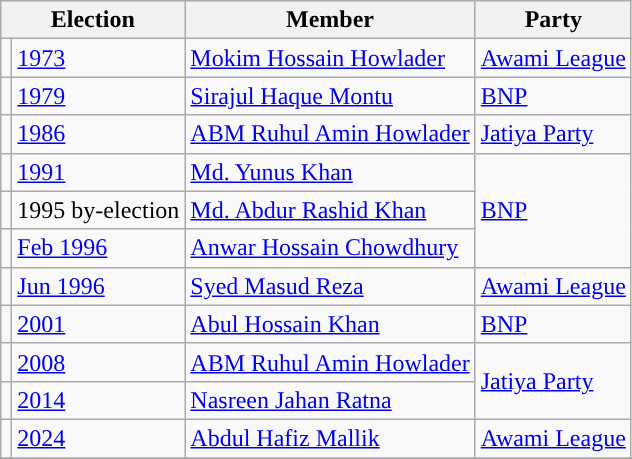<table class="wikitable">
<tr>
<th colspan="2">Election</th>
<th>Member</th>
<th>Party</th>
</tr>
<tr>
<td style="background-color:"></td>
<td><a href='#'>1973</a></td>
<td><a href='#'>Mokim Hossain Howlader</a></td>
<td><a href='#'>Awami League</a></td>
</tr>
<tr>
<td style="background-color:"></td>
<td><a href='#'>1979</a></td>
<td><a href='#'>Sirajul Haque Montu</a></td>
<td><a href='#'>BNP</a></td>
</tr>
<tr>
<td style="background-color:"></td>
<td><a href='#'>1986</a></td>
<td><a href='#'>ABM Ruhul Amin Howlader</a></td>
<td><a href='#'>Jatiya Party</a></td>
</tr>
<tr>
<td style="background-color:"></td>
<td><a href='#'>1991</a></td>
<td><a href='#'>Md. Yunus Khan</a></td>
<td rowspan="3"><a href='#'>BNP</a></td>
</tr>
<tr>
<td style="background-color:"></td>
<td>1995 by-election</td>
<td><a href='#'>Md. Abdur Rashid Khan</a></td>
</tr>
<tr>
<td style="background-color:"></td>
<td><a href='#'>Feb 1996</a></td>
<td><a href='#'>Anwar Hossain Chowdhury</a></td>
</tr>
<tr>
<td style="background-color:"></td>
<td><a href='#'>Jun 1996</a></td>
<td><a href='#'>Syed Masud Reza</a></td>
<td><a href='#'>Awami League</a></td>
</tr>
<tr>
<td style="background-color:"></td>
<td><a href='#'>2001</a></td>
<td><a href='#'>Abul Hossain Khan</a></td>
<td><a href='#'>BNP</a></td>
</tr>
<tr>
<td style="background-color:"></td>
<td><a href='#'>2008</a></td>
<td><a href='#'>ABM Ruhul Amin Howlader</a></td>
<td rowspan="2"><a href='#'>Jatiya Party</a></td>
</tr>
<tr>
<td style="background-color:"></td>
<td><a href='#'>2014</a></td>
<td><a href='#'>Nasreen Jahan Ratna</a></td>
</tr>
<tr>
<td style="background-color:"></td>
<td><a href='#'>2024</a></td>
<td><a href='#'>Abdul Hafiz Mallik</a></td>
<td><a href='#'>Awami League</a></td>
</tr>
<tr>
</tr>
</table>
